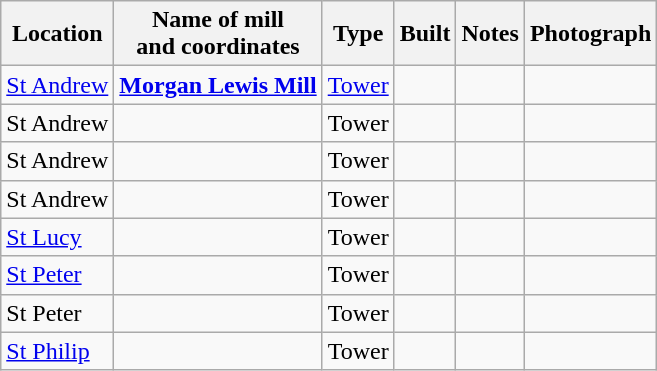<table class="wikitable">
<tr>
<th>Location</th>
<th>Name of mill<br>and coordinates</th>
<th>Type</th>
<th>Built</th>
<th>Notes</th>
<th>Photograph</th>
</tr>
<tr>
<td><a href='#'>St Andrew</a></td>
<td><strong><a href='#'>Morgan Lewis Mill</a></strong></td>
<td><a href='#'>Tower</a></td>
<td></td>
<td></td>
<td></td>
</tr>
<tr>
<td>St Andrew</td>
<td></td>
<td>Tower</td>
<td></td>
<td></td>
<td></td>
</tr>
<tr>
<td>St Andrew</td>
<td></td>
<td>Tower</td>
<td></td>
<td></td>
<td></td>
</tr>
<tr>
<td>St Andrew</td>
<td></td>
<td>Tower</td>
<td></td>
<td></td>
<td></td>
</tr>
<tr>
<td><a href='#'>St Lucy</a></td>
<td></td>
<td>Tower</td>
<td></td>
<td></td>
<td></td>
</tr>
<tr>
<td><a href='#'>St Peter</a></td>
<td></td>
<td>Tower</td>
<td></td>
<td></td>
<td></td>
</tr>
<tr>
<td>St Peter</td>
<td></td>
<td>Tower</td>
<td></td>
<td></td>
<td></td>
</tr>
<tr>
<td><a href='#'>St Philip</a></td>
<td></td>
<td>Tower</td>
<td></td>
<td></td>
<td></td>
</tr>
</table>
